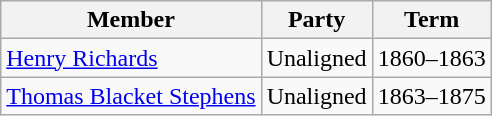<table class="wikitable">
<tr>
<th>Member</th>
<th>Party</th>
<th>Term</th>
</tr>
<tr>
<td><a href='#'>Henry Richards</a></td>
<td>Unaligned</td>
<td>1860–1863</td>
</tr>
<tr>
<td><a href='#'>Thomas Blacket Stephens</a></td>
<td>Unaligned</td>
<td>1863–1875</td>
</tr>
</table>
